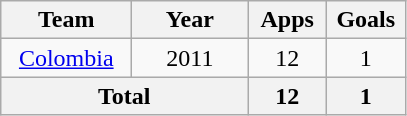<table class="wikitable" style="text-align: center;">
<tr>
<th width="80">Team</th>
<th width="70">Year</th>
<th width="45">Apps</th>
<th width="45">Goals</th>
</tr>
<tr>
<td><a href='#'>Colombia</a></td>
<td>2011</td>
<td>12</td>
<td>1</td>
</tr>
<tr>
<th colspan=2>Total</th>
<th>12</th>
<th>1</th>
</tr>
</table>
